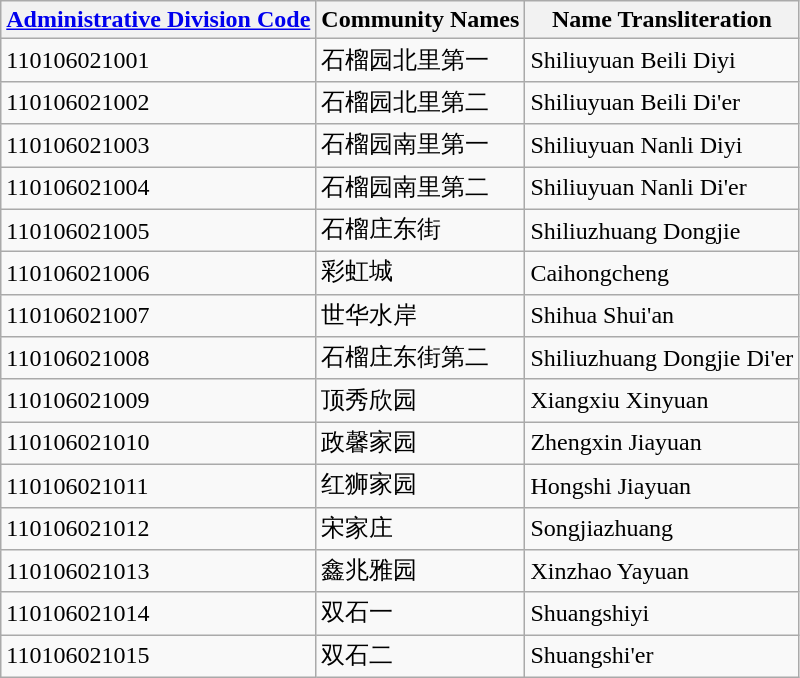<table class="wikitable sortable">
<tr>
<th><a href='#'>Administrative Division Code</a></th>
<th>Community Names</th>
<th>Name Transliteration</th>
</tr>
<tr>
<td>110106021001</td>
<td>石榴园北里第一</td>
<td>Shiliuyuan Beili Diyi</td>
</tr>
<tr>
<td>110106021002</td>
<td>石榴园北里第二</td>
<td>Shiliuyuan Beili Di'er</td>
</tr>
<tr>
<td>110106021003</td>
<td>石榴园南里第一</td>
<td>Shiliuyuan Nanli Diyi</td>
</tr>
<tr>
<td>110106021004</td>
<td>石榴园南里第二</td>
<td>Shiliuyuan Nanli Di'er</td>
</tr>
<tr>
<td>110106021005</td>
<td>石榴庄东街</td>
<td>Shiliuzhuang Dongjie</td>
</tr>
<tr>
<td>110106021006</td>
<td>彩虹城</td>
<td>Caihongcheng</td>
</tr>
<tr>
<td>110106021007</td>
<td>世华水岸</td>
<td>Shihua Shui'an</td>
</tr>
<tr>
<td>110106021008</td>
<td>石榴庄东街第二</td>
<td>Shiliuzhuang Dongjie Di'er</td>
</tr>
<tr>
<td>110106021009</td>
<td>顶秀欣园</td>
<td>Xiangxiu Xinyuan</td>
</tr>
<tr>
<td>110106021010</td>
<td>政馨家园</td>
<td>Zhengxin Jiayuan</td>
</tr>
<tr>
<td>110106021011</td>
<td>红狮家园</td>
<td>Hongshi Jiayuan</td>
</tr>
<tr>
<td>110106021012</td>
<td>宋家庄</td>
<td>Songjiazhuang</td>
</tr>
<tr>
<td>110106021013</td>
<td>鑫兆雅园</td>
<td>Xinzhao Yayuan</td>
</tr>
<tr>
<td>110106021014</td>
<td>双石一</td>
<td>Shuangshiyi</td>
</tr>
<tr>
<td>110106021015</td>
<td>双石二</td>
<td>Shuangshi'er</td>
</tr>
</table>
